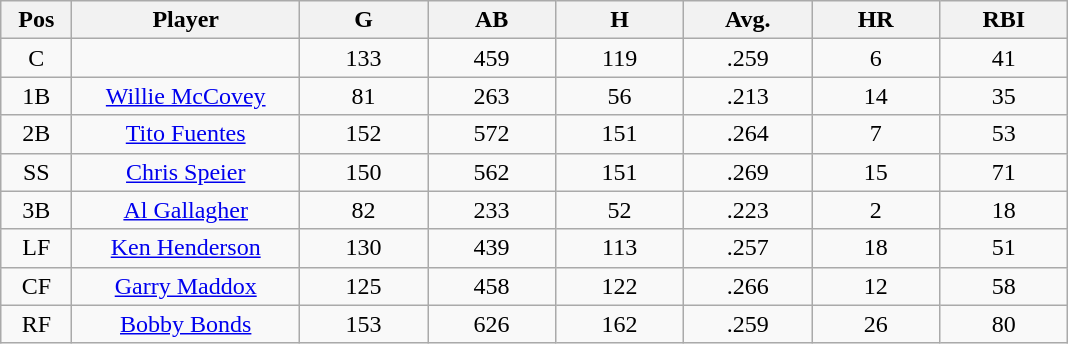<table class="wikitable sortable">
<tr>
<th bgcolor="#DDDDFF" width="5%">Pos</th>
<th bgcolor="#DDDDFF" width="16%">Player</th>
<th bgcolor="#DDDDFF" width="9%">G</th>
<th bgcolor="#DDDDFF" width="9%">AB</th>
<th bgcolor="#DDDDFF" width="9%">H</th>
<th bgcolor="#DDDDFF" width="9%">Avg.</th>
<th bgcolor="#DDDDFF" width="9%">HR</th>
<th bgcolor="#DDDDFF" width="9%">RBI</th>
</tr>
<tr align="center">
<td>C</td>
<td></td>
<td>133</td>
<td>459</td>
<td>119</td>
<td>.259</td>
<td>6</td>
<td>41</td>
</tr>
<tr align="center">
<td>1B</td>
<td><a href='#'>Willie McCovey</a></td>
<td>81</td>
<td>263</td>
<td>56</td>
<td>.213</td>
<td>14</td>
<td>35</td>
</tr>
<tr align=center>
<td>2B</td>
<td><a href='#'>Tito Fuentes</a></td>
<td>152</td>
<td>572</td>
<td>151</td>
<td>.264</td>
<td>7</td>
<td>53</td>
</tr>
<tr align=center>
<td>SS</td>
<td><a href='#'>Chris Speier</a></td>
<td>150</td>
<td>562</td>
<td>151</td>
<td>.269</td>
<td>15</td>
<td>71</td>
</tr>
<tr align=center>
<td>3B</td>
<td><a href='#'>Al Gallagher</a></td>
<td>82</td>
<td>233</td>
<td>52</td>
<td>.223</td>
<td>2</td>
<td>18</td>
</tr>
<tr align=center>
<td>LF</td>
<td><a href='#'>Ken Henderson</a></td>
<td>130</td>
<td>439</td>
<td>113</td>
<td>.257</td>
<td>18</td>
<td>51</td>
</tr>
<tr align=center>
<td>CF</td>
<td><a href='#'>Garry Maddox</a></td>
<td>125</td>
<td>458</td>
<td>122</td>
<td>.266</td>
<td>12</td>
<td>58</td>
</tr>
<tr align=center>
<td>RF</td>
<td><a href='#'>Bobby Bonds</a></td>
<td>153</td>
<td>626</td>
<td>162</td>
<td>.259</td>
<td>26</td>
<td>80</td>
</tr>
</table>
